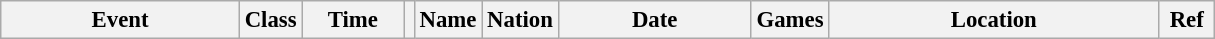<table class="wikitable" style="font-size: 95%;">
<tr>
<th style="width:10em">Event</th>
<th>Class</th>
<th style="width:4em">Time</th>
<th class="unsortable"></th>
<th>Name</th>
<th>Nation</th>
<th style="width:8em">Date</th>
<th>Games</th>
<th style="width:14em">Location</th>
<th style="width:2em">Ref<br>





</th>
</tr>
</table>
